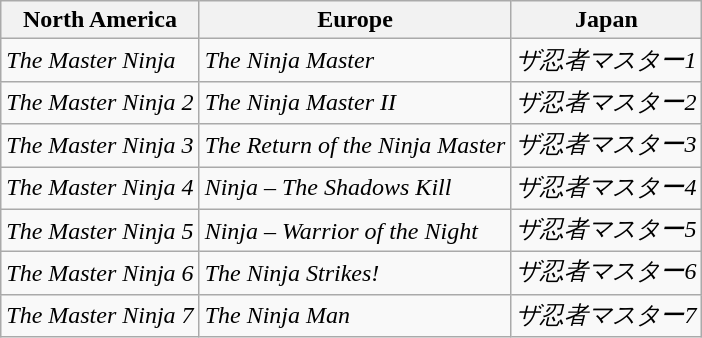<table class="wikitable" style="text-align: center">
<tr>
<th>North America</th>
<th>Europe</th>
<th>Japan</th>
</tr>
<tr>
<td style="text-align:left;"><em>The Master Ninja</em></td>
<td style="text-align:left;"><em>The Ninja Master</em></td>
<td style="text-align:left;"><em>ザ忍者マスター1</em></td>
</tr>
<tr>
<td style="text-align:left;"><em>The Master Ninja 2</em></td>
<td style="text-align:left;"><em>The Ninja Master II</em></td>
<td style="text-align:left;"><em>ザ忍者マスター2</em></td>
</tr>
<tr>
<td style="text-align:left;"><em>The Master Ninja 3</em></td>
<td style="text-align:left;"><em>The Return of the Ninja Master</em></td>
<td style="text-align:left;"><em>ザ忍者マスター3</em></td>
</tr>
<tr>
<td style="text-align:left;"><em>The Master Ninja 4</em></td>
<td style="text-align:left;"><em>Ninja – The Shadows Kill</em></td>
<td style="text-align:left;"><em>ザ忍者マスター4</em></td>
</tr>
<tr>
<td style="text-align:left;"><em>The Master Ninja 5</em></td>
<td style="text-align:left;"><em>Ninja – Warrior of the Night</em></td>
<td style="text-align:left;"><em>ザ忍者マスター5</em></td>
</tr>
<tr>
<td style="text-align:left;"><em>The Master Ninja 6</em></td>
<td style="text-align:left;"><em>The Ninja Strikes!</em></td>
<td style="text-align:left;"><em>ザ忍者マスター6</em></td>
</tr>
<tr>
<td style="text-align:left;"><em>The Master Ninja 7</em></td>
<td style="text-align:left;"><em>The Ninja Man</em></td>
<td style="text-align:left;"><em>ザ忍者マスター7</em></td>
</tr>
</table>
